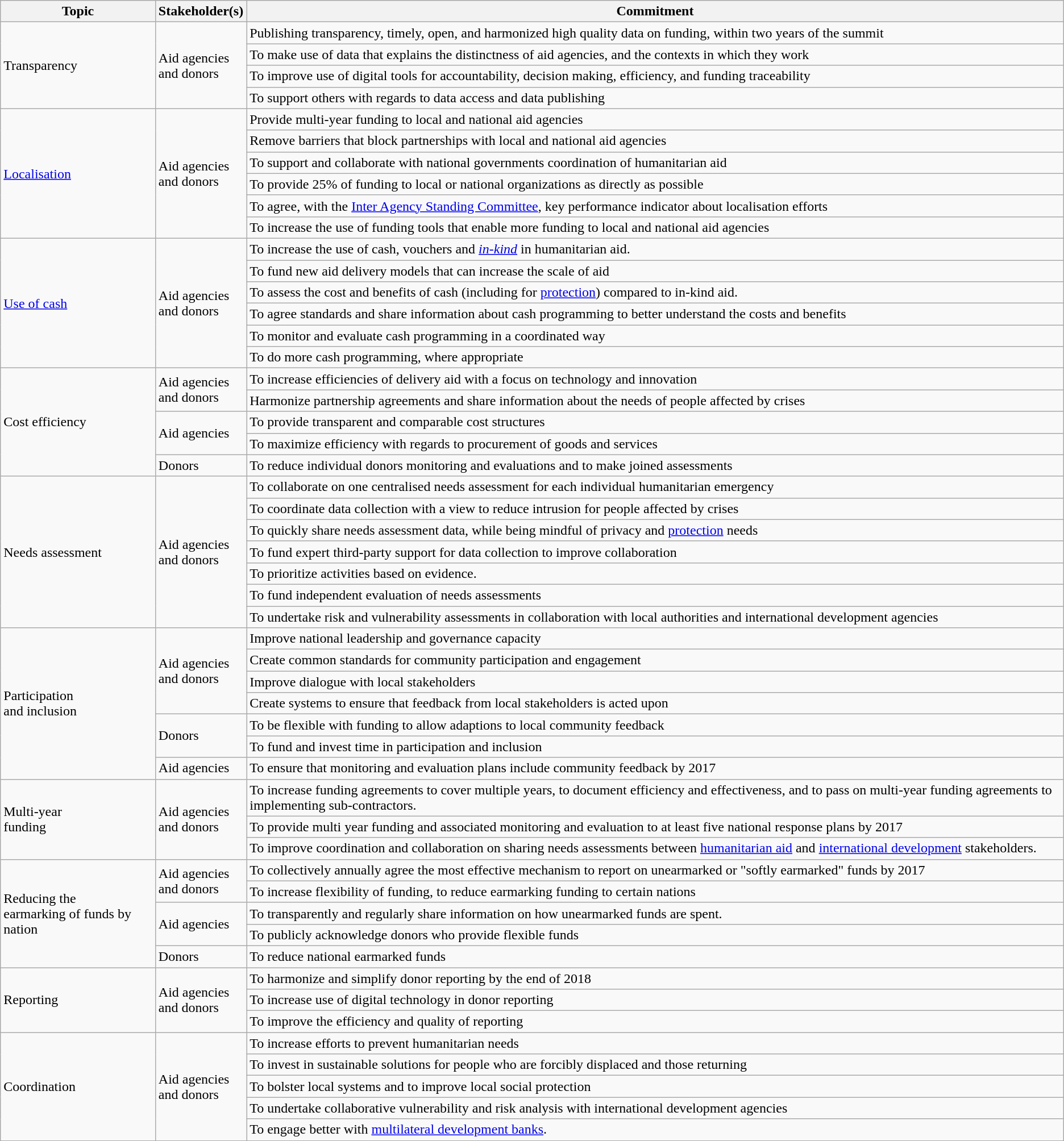<table class="wikitable">
<tr>
<th>Topic</th>
<th>Stakeholder(s)</th>
<th>Commitment</th>
</tr>
<tr>
<td rowspan="4">Transparency</td>
<td rowspan="4">Aid agencies<br>and donors</td>
<td>Publishing transparency, timely, open, and harmonized high quality data on funding, within two years of the summit</td>
</tr>
<tr>
<td>To make use of data that explains the distinctness of aid agencies, and the contexts in which they work</td>
</tr>
<tr>
<td>To improve use of digital tools for accountability, decision making, efficiency, and funding traceability</td>
</tr>
<tr>
<td>To support others with regards to data access and data publishing</td>
</tr>
<tr>
<td rowspan="6"><a href='#'>Localisation</a></td>
<td rowspan="6">Aid agencies<br>and donors</td>
<td>Provide multi-year funding to local and national aid agencies</td>
</tr>
<tr>
<td>Remove barriers that block partnerships with local and national aid agencies</td>
</tr>
<tr>
<td>To support and collaborate with national governments coordination of humanitarian aid</td>
</tr>
<tr>
<td>To provide 25% of funding to local or national organizations as directly as possible</td>
</tr>
<tr>
<td>To agree, with the <a href='#'>Inter Agency Standing Committee</a>, key performance indicator about localisation efforts</td>
</tr>
<tr>
<td>To increase the use of funding tools that enable more funding to local and national aid agencies</td>
</tr>
<tr>
<td rowspan="6"><a href='#'>Use of cash</a></td>
<td rowspan="6">Aid agencies<br>and donors</td>
<td>To increase the use of cash, vouchers and <em><a href='#'>in-kind</a></em> in humanitarian aid.</td>
</tr>
<tr>
<td>To fund new aid delivery models that can increase the scale of aid</td>
</tr>
<tr>
<td>To assess the cost and benefits of cash (including for <a href='#'>protection</a>) compared to in-kind aid.</td>
</tr>
<tr>
<td>To agree standards and share information about cash programming to better understand the costs and benefits</td>
</tr>
<tr>
<td>To monitor and evaluate cash programming in a coordinated way</td>
</tr>
<tr>
<td>To do more cash programming, where appropriate</td>
</tr>
<tr>
<td rowspan="5">Cost efficiency</td>
<td rowspan="2">Aid agencies<br>and donors</td>
<td>To increase efficiencies of delivery aid with a focus on technology and innovation</td>
</tr>
<tr>
<td>Harmonize partnership agreements and share information about the needs of people affected by crises</td>
</tr>
<tr>
<td rowspan="2">Aid agencies</td>
<td>To provide transparent and comparable cost structures</td>
</tr>
<tr>
<td>To maximize efficiency with regards to procurement of goods and services</td>
</tr>
<tr>
<td>Donors</td>
<td>To reduce individual donors monitoring and evaluations and to make joined assessments</td>
</tr>
<tr>
<td rowspan="7">Needs assessment</td>
<td rowspan="7">Aid agencies<br>and donors</td>
<td>To collaborate on one centralised needs assessment for each individual humanitarian emergency</td>
</tr>
<tr>
<td>To coordinate data collection with a view to reduce intrusion for people affected by crises</td>
</tr>
<tr>
<td>To quickly share needs assessment data, while being mindful of privacy and <a href='#'>protection</a> needs</td>
</tr>
<tr>
<td>To fund expert third-party support for data collection to improve collaboration</td>
</tr>
<tr>
<td>To prioritize activities based on evidence.</td>
</tr>
<tr>
<td>To fund independent evaluation of needs assessments</td>
</tr>
<tr>
<td>To undertake risk and vulnerability assessments in collaboration with local authorities and international development agencies</td>
</tr>
<tr>
<td rowspan="7">Participation<br>and inclusion</td>
<td rowspan="4">Aid agencies<br>and donors</td>
<td>Improve national leadership and governance capacity</td>
</tr>
<tr>
<td>Create common standards for community participation and engagement</td>
</tr>
<tr>
<td>Improve dialogue with local stakeholders</td>
</tr>
<tr>
<td>Create systems to ensure that feedback from local stakeholders is acted upon</td>
</tr>
<tr>
<td rowspan="2">Donors</td>
<td>To be flexible with funding to allow adaptions to local community feedback</td>
</tr>
<tr>
<td>To fund and invest time in participation and inclusion</td>
</tr>
<tr>
<td>Aid agencies</td>
<td>To ensure that monitoring and evaluation plans include community feedback by 2017</td>
</tr>
<tr>
<td rowspan="3">Multi-year<br>funding</td>
<td rowspan="3">Aid agencies<br>and donors</td>
<td>To increase funding agreements to cover multiple years, to document efficiency and effectiveness, and to pass on multi-year funding agreements to implementing sub-contractors.</td>
</tr>
<tr>
<td>To provide multi year funding and associated monitoring and evaluation to at least five national response plans by 2017</td>
</tr>
<tr>
<td>To improve coordination and collaboration on sharing needs assessments between <a href='#'>humanitarian aid</a> and <a href='#'>international development</a> stakeholders.</td>
</tr>
<tr>
<td rowspan="5">Reducing the<br>earmarking of
funds by nation</td>
<td rowspan="2">Aid agencies<br>and donors</td>
<td>To collectively annually agree the most effective mechanism to report on unearmarked or "softly earmarked" funds by 2017</td>
</tr>
<tr>
<td>To increase flexibility of funding, to reduce earmarking funding to certain nations</td>
</tr>
<tr>
<td rowspan="2">Aid agencies</td>
<td>To transparently and regularly share information on how unearmarked funds are spent.</td>
</tr>
<tr>
<td>To publicly acknowledge donors who provide flexible funds</td>
</tr>
<tr>
<td>Donors</td>
<td>To reduce national earmarked funds</td>
</tr>
<tr>
<td rowspan="3">Reporting</td>
<td rowspan="3">Aid agencies<br>and donors</td>
<td>To harmonize and simplify donor reporting by the end of 2018</td>
</tr>
<tr>
<td>To increase use of digital technology in donor reporting</td>
</tr>
<tr>
<td>To improve the efficiency and quality of reporting</td>
</tr>
<tr>
<td rowspan="5">Coordination</td>
<td rowspan="5">Aid agencies<br>and donors</td>
<td>To increase efforts to prevent humanitarian needs</td>
</tr>
<tr>
<td>To invest in sustainable solutions for people who are forcibly displaced and those returning</td>
</tr>
<tr>
<td>To bolster local systems and to improve local social protection</td>
</tr>
<tr>
<td>To undertake collaborative vulnerability and risk analysis with international development agencies</td>
</tr>
<tr>
<td>To engage better with <a href='#'>multilateral development banks</a>.</td>
</tr>
</table>
